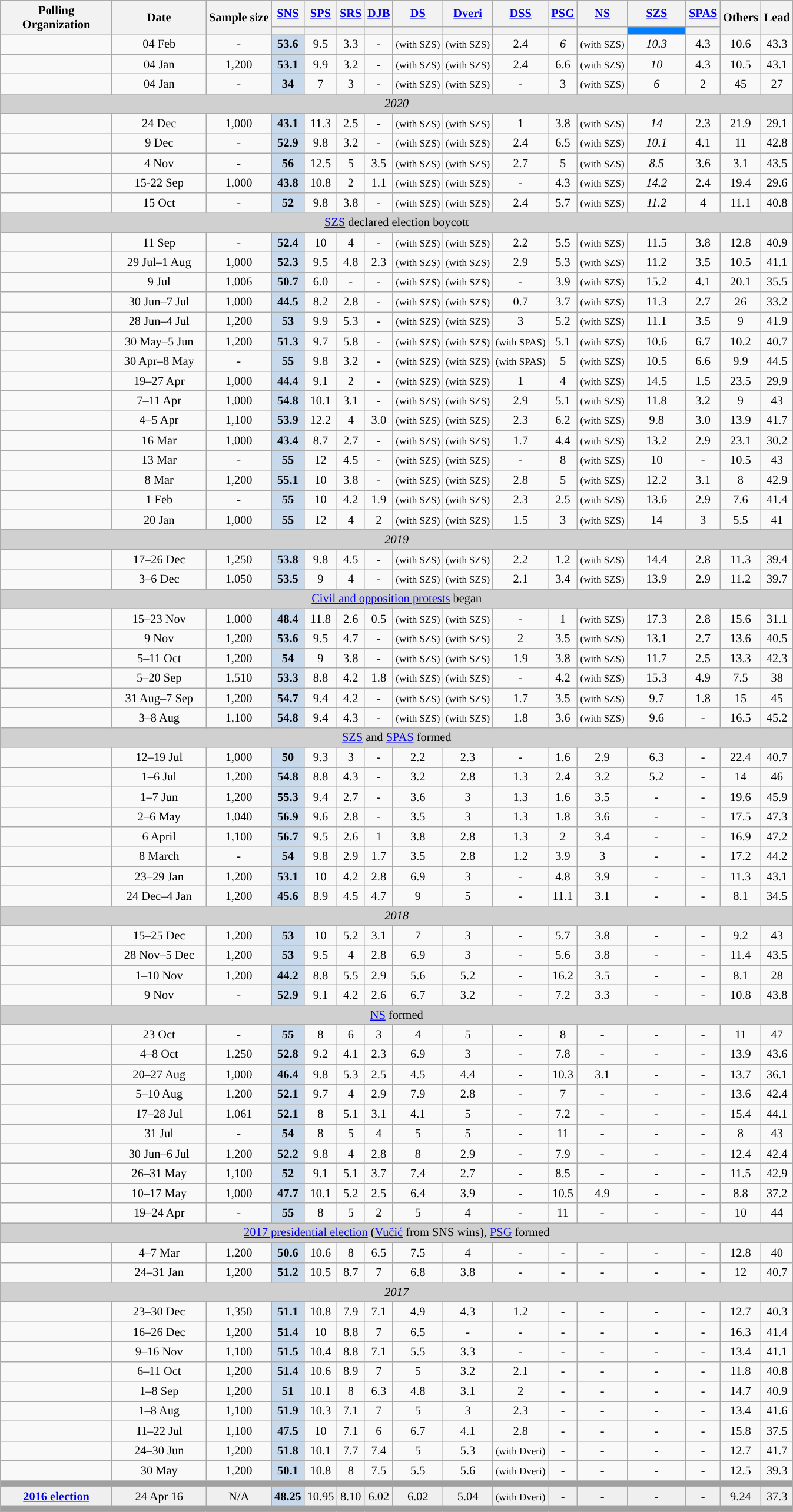<table class="wikitable  collapsible collapsed" style="text-align:center; font-size:85%; line-height:16px; margin-bottom:0">
<tr>
<th style="width:120px;" rowspan="2">Polling Organization</th>
<th style="width:100px;" rowspan="2">Date</th>
<th rowspan="2">Sample size</th>
<th><a href='#'>SNS</a></th>
<th><a href='#'>SPS</a></th>
<th><a href='#'>SRS</a></th>
<th><a href='#'>DJB</a></th>
<th><a href='#'>DS</a></th>
<th><a href='#'>Dveri</a></th>
<th><a href='#'>DSS</a></th>
<th><a href='#'>PSG</a></th>
<th><a href='#'>NS</a></th>
<th><a href='#'>SZS</a></th>
<th><a href='#'>SPAS</a></th>
<th rowspan="2">Others</th>
<th rowspan="2">Lead</th>
</tr>
<tr>
<th style="background:"></th>
<th style="background:"></th>
<th style="background:"></th>
<th style="background:"></th>
<th style="background:"></th>
<th style="background:"></th>
<th style="background:"></th>
<th style="background:"></th>
<th style="background:"></th>
<th style="background:#007FFF; width:60px;"></th>
<th style="background:"></th>
</tr>
<tr>
<td></td>
<td>04 Feb</td>
<td>-</td>
<td style="background:#C8D9EC"><strong>53.6</strong></td>
<td>9.5</td>
<td>3.3</td>
<td>-</td>
<td><small>(with SZS)</small></td>
<td><small>(with SZS)</small></td>
<td>2.4</td>
<td><em>6</em></td>
<td><small>(with SZS)</small></td>
<td><em>10.3</em></td>
<td>4.3</td>
<td>10.6</td>
<td style="background:">43.3</td>
</tr>
<tr>
<td></td>
<td>04 Jan</td>
<td>1,200</td>
<td style="background:#C8D9EC"><strong>53.1</strong></td>
<td>9.9</td>
<td>3.2</td>
<td>-</td>
<td><small>(with SZS)</small></td>
<td><small>(with SZS)</small></td>
<td>2.4</td>
<td>6.6</td>
<td><small>(with SZS)</small></td>
<td><em>10</em></td>
<td>4.3</td>
<td>10.5</td>
<td style="background:">43.1</td>
</tr>
<tr>
<td></td>
<td>04 Jan</td>
<td>-</td>
<td style="background:#C8D9EC"><strong>34</strong></td>
<td>7</td>
<td>3</td>
<td>-</td>
<td><small>(with SZS)</small></td>
<td><small>(with SZS)</small></td>
<td>-</td>
<td>3</td>
<td><small>(with SZS)</small></td>
<td><em>6</em></td>
<td>2</td>
<td>45</td>
<td style="background:">27</td>
</tr>
<tr>
<td colspan="16" style="background:#D0D0D0; color:black"><em>2020</em></td>
</tr>
<tr>
<td></td>
<td>24 Dec</td>
<td>1,000</td>
<td style="background:#C8D9EC"><strong>43.1</strong></td>
<td>11.3</td>
<td>2.5</td>
<td>-</td>
<td><small>(with SZS)</small></td>
<td><small>(with SZS)</small></td>
<td>1</td>
<td>3.8</td>
<td><small>(with SZS)</small></td>
<td><em>14</em></td>
<td>2.3</td>
<td>21.9</td>
<td style="background:">29.1</td>
</tr>
<tr>
<td></td>
<td>9 Dec</td>
<td>-</td>
<td style="background:#C8D9EC"><strong>52.9</strong></td>
<td>9.8</td>
<td>3.2</td>
<td>-</td>
<td><small>(with SZS)</small></td>
<td><small>(with SZS)</small></td>
<td>2.4</td>
<td>6.5</td>
<td><small>(with SZS)</small></td>
<td><em>10.1</em></td>
<td>4.1</td>
<td>11</td>
<td style="background:">42.8</td>
</tr>
<tr>
<td></td>
<td>4 Nov</td>
<td>-</td>
<td style="background:#C8D9EC"><strong>56</strong></td>
<td>12.5</td>
<td>5</td>
<td>3.5</td>
<td><small>(with SZS)</small></td>
<td><small>(with SZS)</small></td>
<td>2.7</td>
<td>5</td>
<td><small>(with SZS)</small></td>
<td><em>8.5</em></td>
<td>3.6</td>
<td>3.1</td>
<td style="background:">43.5</td>
</tr>
<tr>
<td></td>
<td>15-22 Sep</td>
<td>1,000</td>
<td style="background:#C8D9EC"><strong>43.8</strong></td>
<td>10.8</td>
<td>2</td>
<td>1.1</td>
<td><small>(with SZS)</small></td>
<td><small>(with SZS)</small></td>
<td>-</td>
<td>4.3</td>
<td><small>(with SZS)</small></td>
<td><em>14.2</em></td>
<td>2.4</td>
<td>19.4</td>
<td style="background:">29.6</td>
</tr>
<tr>
<td></td>
<td>15 Oct</td>
<td>-</td>
<td style="background:#C8D9EC"><strong>52</strong></td>
<td>9.8</td>
<td>3.8</td>
<td>-</td>
<td><small>(with SZS)</small></td>
<td><small>(with SZS)</small></td>
<td>2.4</td>
<td>5.7</td>
<td><small>(with SZS)</small></td>
<td><em>11.2</em></td>
<td>4</td>
<td>11.1</td>
<td style="background:">40.8</td>
</tr>
<tr>
<td colspan="16" style="background:#D0D0D0; color:black"><a href='#'>SZS</a> declared election boycott</td>
</tr>
<tr>
<td></td>
<td>11 Sep</td>
<td>-</td>
<td style="background:#C8D9EC"><strong>52.4</strong></td>
<td>10</td>
<td>4</td>
<td>-</td>
<td><small>(with SZS)</small></td>
<td><small>(with SZS)</small></td>
<td>2.2</td>
<td>5.5</td>
<td><small>(with SZS)</small></td>
<td>11.5</td>
<td>3.8</td>
<td>12.8</td>
<td style="background:">40.9</td>
</tr>
<tr>
<td></td>
<td>29 Jul–1 Aug</td>
<td>1,000</td>
<td style="background:#C8D9EC"><strong>52.3</strong></td>
<td>9.5</td>
<td>4.8</td>
<td>2.3</td>
<td><small>(with SZS)</small></td>
<td><small>(with SZS)</small></td>
<td>2.9</td>
<td>5.3</td>
<td><small>(with SZS)</small></td>
<td>11.2</td>
<td>3.5</td>
<td>10.5</td>
<td style="background:">41.1</td>
</tr>
<tr>
<td></td>
<td>9 Jul</td>
<td>1,006</td>
<td style="background:#C8D9EC"><strong>50.7</strong></td>
<td>6.0</td>
<td>-</td>
<td>-</td>
<td><small>(with SZS)</small></td>
<td><small>(with SZS)</small></td>
<td>-</td>
<td>3.9</td>
<td><small>(with SZS)</small></td>
<td>15.2</td>
<td>4.1</td>
<td>20.1</td>
<td style="background:">35.5</td>
</tr>
<tr>
<td></td>
<td>30 Jun–7 Jul</td>
<td>1,000</td>
<td style="background:#C8D9EC"><strong>44.5</strong></td>
<td>8.2</td>
<td>2.8</td>
<td>-</td>
<td><small>(with SZS)</small></td>
<td><small>(with SZS)</small></td>
<td>0.7</td>
<td>3.7</td>
<td><small>(with SZS)</small></td>
<td>11.3</td>
<td>2.7</td>
<td>26</td>
<td style="background:">33.2</td>
</tr>
<tr>
<td></td>
<td>28 Jun–4 Jul</td>
<td>1,200</td>
<td style="background:#C8D9EC"><strong>53</strong></td>
<td>9.9</td>
<td>5.3</td>
<td>-</td>
<td><small>(with SZS)</small></td>
<td><small>(with SZS)</small></td>
<td>3</td>
<td>5.2</td>
<td><small>(with SZS)</small></td>
<td>11.1</td>
<td>3.5</td>
<td>9</td>
<td style="background:">41.9</td>
</tr>
<tr>
<td></td>
<td>30 May–5 Jun</td>
<td>1,200</td>
<td style="background:#C8D9EC"><strong>51.3</strong></td>
<td>9.7</td>
<td>5.8</td>
<td>-</td>
<td><small>(with SZS)</small></td>
<td><small>(with SZS)</small></td>
<td><small>(with SPAS)</small></td>
<td>5.1</td>
<td><small>(with SZS)</small></td>
<td>10.6</td>
<td>6.7</td>
<td>10.2</td>
<td style="background:">40.7</td>
</tr>
<tr>
<td></td>
<td>30 Apr–8 May</td>
<td>-</td>
<td style="background:#C8D9EC"><strong>55</strong></td>
<td>9.8</td>
<td>3.2</td>
<td>-</td>
<td><small>(with SZS)</small></td>
<td><small>(with SZS)</small></td>
<td><small>(with SPAS)</small></td>
<td>5</td>
<td><small>(with SZS)</small></td>
<td>10.5</td>
<td>6.6</td>
<td>9.9</td>
<td style="background:">44.5</td>
</tr>
<tr>
<td></td>
<td>19–27 Apr</td>
<td>1,000</td>
<td style="background:#C8D9EC"><strong>44.4</strong></td>
<td>9.1</td>
<td>2</td>
<td>-</td>
<td><small>(with SZS)</small></td>
<td><small>(with SZS)</small></td>
<td>1</td>
<td>4</td>
<td><small>(with SZS)</small></td>
<td>14.5</td>
<td>1.5</td>
<td>23.5</td>
<td style="background:">29.9</td>
</tr>
<tr>
<td></td>
<td>7–11 Apr</td>
<td>1,000</td>
<td style="background:#C8D9EC"><strong>54.8</strong></td>
<td>10.1</td>
<td>3.1</td>
<td>-</td>
<td><small>(with SZS)</small></td>
<td><small>(with SZS)</small></td>
<td>2.9</td>
<td>5.1</td>
<td><small>(with SZS)</small></td>
<td>11.8</td>
<td>3.2</td>
<td>9</td>
<td style="background:">43</td>
</tr>
<tr>
<td></td>
<td>4–5 Apr</td>
<td>1,100</td>
<td style="background:#C8D9EC"><strong>53.9</strong></td>
<td>12.2</td>
<td>4</td>
<td>3.0</td>
<td><small>(with SZS)</small></td>
<td><small>(with SZS)</small></td>
<td>2.3</td>
<td>6.2</td>
<td><small>(with SZS)</small></td>
<td>9.8</td>
<td>3.0</td>
<td>13.9</td>
<td style="background:">41.7</td>
</tr>
<tr>
<td></td>
<td>16 Mar</td>
<td>1,000</td>
<td style="background:#C8D9EC"><strong>43.4</strong></td>
<td>8.7</td>
<td>2.7</td>
<td>-</td>
<td><small>(with SZS)</small></td>
<td><small>(with SZS)</small></td>
<td>1.7</td>
<td>4.4</td>
<td><small>(with SZS)</small></td>
<td>13.2</td>
<td>2.9</td>
<td>23.1</td>
<td style="background:">30.2</td>
</tr>
<tr>
<td></td>
<td>13 Mar</td>
<td>-</td>
<td style="background:#C8D9EC"><strong>55</strong></td>
<td>12</td>
<td>4.5</td>
<td>-</td>
<td><small>(with SZS)</small></td>
<td><small>(with SZS)</small></td>
<td>-</td>
<td>8</td>
<td><small>(with SZS)</small></td>
<td>10</td>
<td>-</td>
<td>10.5</td>
<td style="background:">43</td>
</tr>
<tr>
<td></td>
<td>8 Mar</td>
<td>1,200</td>
<td style="background:#C8D9EC"><strong>55.1</strong></td>
<td>10</td>
<td>3.8</td>
<td>-</td>
<td><small>(with SZS)</small></td>
<td><small>(with SZS)</small></td>
<td>2.8</td>
<td>5</td>
<td><small>(with SZS)</small></td>
<td>12.2</td>
<td>3.1</td>
<td>8</td>
<td style="background:">42.9</td>
</tr>
<tr>
<td></td>
<td>1 Feb</td>
<td>-</td>
<td style="background:#C8D9EC"><strong>55</strong></td>
<td>10</td>
<td>4.2</td>
<td>1.9</td>
<td><small>(with SZS)</small></td>
<td><small>(with SZS)</small></td>
<td>2.3</td>
<td>2.5</td>
<td><small>(with SZS)</small></td>
<td>13.6</td>
<td>2.9</td>
<td>7.6</td>
<td style="background:">41.4</td>
</tr>
<tr>
<td></td>
<td>20 Jan</td>
<td>1,000</td>
<td style="background:#C8D9EC"><strong>55</strong></td>
<td>12</td>
<td>4</td>
<td>2</td>
<td><small>(with SZS)</small></td>
<td><small>(with SZS)</small></td>
<td>1.5</td>
<td>3</td>
<td><small>(with SZS)</small></td>
<td>14</td>
<td>3</td>
<td>5.5</td>
<td style="background:">41</td>
</tr>
<tr>
<td colspan="16" style="background:#D0D0D0; color:black"><em>2019</em></td>
</tr>
<tr>
<td></td>
<td>17–26 Dec</td>
<td>1,250</td>
<td style="background:#C8D9EC"><strong>53.8</strong></td>
<td>9.8</td>
<td>4.5</td>
<td>-</td>
<td><small>(with SZS)</small></td>
<td><small>(with SZS)</small></td>
<td>2.2</td>
<td>1.2</td>
<td><small>(with SZS)</small></td>
<td>14.4</td>
<td>2.8</td>
<td>11.3</td>
<td style="background:">39.4</td>
</tr>
<tr>
<td></td>
<td>3–6 Dec</td>
<td>1,050</td>
<td style="background:#C8D9EC"><strong>53.5</strong></td>
<td>9</td>
<td>4</td>
<td>-</td>
<td><small>(with SZS)</small></td>
<td><small>(with SZS)</small></td>
<td>2.1</td>
<td>3.4</td>
<td><small>(with SZS)</small></td>
<td>13.9</td>
<td>2.9</td>
<td>11.2</td>
<td style="background:">39.7</td>
</tr>
<tr>
<td colspan="16" style="background:#D0D0D0; color:black"><a href='#'>Civil and opposition protests</a> began</td>
</tr>
<tr>
<td></td>
<td>15–23 Nov</td>
<td>1,000</td>
<td style="background:#C8D9EC"><strong>48.4</strong></td>
<td>11.8</td>
<td>2.6</td>
<td>0.5</td>
<td><small>(with SZS)</small></td>
<td><small>(with SZS)</small></td>
<td>-</td>
<td>1</td>
<td><small>(with SZS)</small></td>
<td>17.3</td>
<td>2.8</td>
<td>15.6</td>
<td style="background:">31.1</td>
</tr>
<tr>
<td></td>
<td>9 Nov</td>
<td>1,200</td>
<td style="background:#C8D9EC"><strong>53.6</strong></td>
<td>9.5</td>
<td>4.7</td>
<td>-</td>
<td><small>(with SZS)</small></td>
<td><small>(with SZS)</small></td>
<td>2</td>
<td>3.5</td>
<td><small>(with SZS)</small></td>
<td>13.1</td>
<td>2.7</td>
<td>13.6</td>
<td style="background:">40.5</td>
</tr>
<tr>
<td></td>
<td>5–11 Oct</td>
<td>1,200</td>
<td style="background:#C8D9EC"><strong>54</strong></td>
<td>9</td>
<td>3.8</td>
<td>-</td>
<td><small>(with SZS)</small></td>
<td><small>(with SZS)</small></td>
<td>1.9</td>
<td>3.8</td>
<td><small>(with SZS)</small></td>
<td>11.7</td>
<td>2.5</td>
<td>13.3</td>
<td style="background:">42.3</td>
</tr>
<tr>
<td></td>
<td>5–20 Sep</td>
<td>1,510</td>
<td style="background:#C8D9EC"><strong>53.3</strong></td>
<td>8.8</td>
<td>4.2</td>
<td>1.8</td>
<td><small>(with SZS)</small></td>
<td><small>(with SZS)</small></td>
<td>-</td>
<td>4.2</td>
<td><small>(with SZS)</small></td>
<td>15.3</td>
<td>4.9</td>
<td>7.5</td>
<td style="background:">38</td>
</tr>
<tr>
<td></td>
<td>31 Aug–7 Sep</td>
<td>1,200</td>
<td style="background:#C8D9EC"><strong>54.7</strong></td>
<td>9.4</td>
<td>4.2</td>
<td>-</td>
<td><small>(with SZS)</small></td>
<td><small>(with SZS)</small></td>
<td>1.7</td>
<td>3.5</td>
<td><small>(with SZS)</small></td>
<td>9.7</td>
<td>1.8</td>
<td>15</td>
<td style="background:">45</td>
</tr>
<tr>
<td></td>
<td>3–8 Aug</td>
<td>1,100</td>
<td style="background:#C8D9EC"><strong>54.8</strong></td>
<td>9.4</td>
<td>4.3</td>
<td>-</td>
<td><small>(with SZS)</small></td>
<td><small>(with SZS)</small></td>
<td>1.8</td>
<td>3.6</td>
<td><small>(with SZS)</small></td>
<td>9.6</td>
<td>-</td>
<td>16.5</td>
<td style="background:">45.2</td>
</tr>
<tr>
<td colspan="16" style="background:#D0D0D0; color:black"><a href='#'>SZS</a> and <a href='#'>SPAS</a> formed</td>
</tr>
<tr>
<td></td>
<td>12–19 Jul</td>
<td>1,000</td>
<td style="background:#C8D9EC"><strong>50</strong></td>
<td>9.3</td>
<td>3</td>
<td>-</td>
<td>2.2</td>
<td>2.3</td>
<td>-</td>
<td>1.6</td>
<td>2.9</td>
<td>6.3</td>
<td>-</td>
<td>22.4</td>
<td style="background:">40.7</td>
</tr>
<tr>
<td></td>
<td>1–6 Jul</td>
<td>1,200</td>
<td style="background:#C8D9EC"><strong>54.8</strong></td>
<td>8.8</td>
<td>4.3</td>
<td>-</td>
<td>3.2</td>
<td>2.8</td>
<td>1.3</td>
<td>2.4</td>
<td>3.2</td>
<td>5.2</td>
<td>-</td>
<td>14</td>
<td style="background:">46</td>
</tr>
<tr>
<td></td>
<td>1–7 Jun</td>
<td>1,200</td>
<td style="background:#C8D9EC"><strong>55.3</strong></td>
<td>9.4</td>
<td>2.7</td>
<td>-</td>
<td>3.6</td>
<td>3</td>
<td>1.3</td>
<td>1.6</td>
<td>3.5</td>
<td>-</td>
<td>-</td>
<td>19.6</td>
<td style="background:">45.9</td>
</tr>
<tr>
<td></td>
<td>2–6 May</td>
<td>1,040</td>
<td style="background:#C8D9EC"><strong>56.9</strong></td>
<td>9.6</td>
<td>2.8</td>
<td>-</td>
<td>3.5</td>
<td>3</td>
<td>1.3</td>
<td>1.8</td>
<td>3.6</td>
<td>-</td>
<td>-</td>
<td>17.5</td>
<td style="background:">47.3</td>
</tr>
<tr>
<td></td>
<td>6 April</td>
<td>1,100</td>
<td style="background:#C8D9EC"><strong>56.7</strong></td>
<td>9.5</td>
<td>2.6</td>
<td>1</td>
<td>3.8</td>
<td>2.8</td>
<td>1.3</td>
<td>2</td>
<td>3.4</td>
<td>-</td>
<td>-</td>
<td>16.9</td>
<td style="background:">47.2</td>
</tr>
<tr>
<td></td>
<td>8 March</td>
<td>-</td>
<td style="background:#C8D9EC"><strong>54</strong></td>
<td>9.8</td>
<td>2.9</td>
<td>1.7</td>
<td>3.5</td>
<td>2.8</td>
<td>1.2</td>
<td>3.9</td>
<td>3</td>
<td>-</td>
<td>-</td>
<td>17.2</td>
<td style="background:">44.2</td>
</tr>
<tr>
<td></td>
<td>23–29 Jan</td>
<td>1,200</td>
<td style="background:#C8D9EC"><strong>53.1</strong></td>
<td>10</td>
<td>4.2</td>
<td>2.8</td>
<td>6.9</td>
<td>3</td>
<td>-</td>
<td>4.8</td>
<td>3.9</td>
<td>-</td>
<td>-</td>
<td>11.3</td>
<td style="background:">43.1</td>
</tr>
<tr>
<td></td>
<td>24 Dec–4 Jan</td>
<td>1,200</td>
<td style="background:#C8D9EC"><strong>45.6</strong></td>
<td>8.9</td>
<td>4.5</td>
<td>4.7</td>
<td>9</td>
<td>5</td>
<td>-</td>
<td>11.1</td>
<td>3.1</td>
<td>-</td>
<td>-</td>
<td>8.1</td>
<td style="background:">34.5</td>
</tr>
<tr>
<td colspan="16" style="background:#D0D0D0; color:black"><em>2018</em></td>
</tr>
<tr>
<td></td>
<td>15–25 Dec</td>
<td>1,200</td>
<td style="background:#C8D9EC"><strong>53</strong></td>
<td>10</td>
<td>5.2</td>
<td>3.1</td>
<td>7</td>
<td>3</td>
<td>-</td>
<td>5.7</td>
<td>3.8</td>
<td>-</td>
<td>-</td>
<td>9.2</td>
<td style="background:">43</td>
</tr>
<tr>
<td></td>
<td>28 Nov–5 Dec</td>
<td>1,200</td>
<td style="background:#C8D9EC"><strong>53</strong></td>
<td>9.5</td>
<td>4</td>
<td>2.8</td>
<td>6.9</td>
<td>3</td>
<td>-</td>
<td>5.6</td>
<td>3.8</td>
<td>-</td>
<td>-</td>
<td>11.4</td>
<td style="background:">43.5</td>
</tr>
<tr>
<td></td>
<td>1–10 Nov</td>
<td>1,200</td>
<td style="background:#C8D9EC"><strong>44.2</strong></td>
<td>8.8</td>
<td>5.5</td>
<td>2.9</td>
<td>5.6</td>
<td>5.2</td>
<td>-</td>
<td>16.2</td>
<td>3.5</td>
<td>-</td>
<td>-</td>
<td>8.1</td>
<td style="background:">28</td>
</tr>
<tr>
<td></td>
<td>9 Nov</td>
<td>-</td>
<td style="background:#C8D9EC"><strong>52.9</strong></td>
<td>9.1</td>
<td>4.2</td>
<td>2.6</td>
<td>6.7</td>
<td>3.2</td>
<td>-</td>
<td>7.2</td>
<td>3.3</td>
<td>-</td>
<td>-</td>
<td>10.8</td>
<td style="background:">43.8</td>
</tr>
<tr>
<td colspan="16" style="background:#D0D0D0; color:black"><a href='#'>NS</a> formed</td>
</tr>
<tr>
<td></td>
<td>23 Oct</td>
<td>-</td>
<td style="background:#C8D9EC"><strong>55</strong></td>
<td>8</td>
<td>6</td>
<td>3</td>
<td>4</td>
<td>5</td>
<td>-</td>
<td>8</td>
<td>-</td>
<td>-</td>
<td>-</td>
<td>11</td>
<td style="background:">47</td>
</tr>
<tr>
<td></td>
<td>4–8 Oct</td>
<td>1,250</td>
<td style="background:#C8D9EC"><strong>52.8</strong></td>
<td>9.2</td>
<td>4.1</td>
<td>2.3</td>
<td>6.9</td>
<td>3</td>
<td>-</td>
<td>7.8</td>
<td>-</td>
<td>-</td>
<td>-</td>
<td>13.9</td>
<td style="background:">43.6</td>
</tr>
<tr>
<td></td>
<td>20–27 Aug</td>
<td>1,000</td>
<td style="background:#C8D9EC"><strong>46.4</strong></td>
<td>9.8</td>
<td>5.3</td>
<td>2.5</td>
<td>4.5</td>
<td>4.4</td>
<td>-</td>
<td>10.3</td>
<td>3.1</td>
<td>-</td>
<td>-</td>
<td>13.7</td>
<td style="background:">36.1</td>
</tr>
<tr>
<td></td>
<td>5–10 Aug</td>
<td>1,200</td>
<td style="background:#C8D9EC"><strong>52.1</strong></td>
<td>9.7</td>
<td>4</td>
<td>2.9</td>
<td>7.9</td>
<td>2.8</td>
<td>-</td>
<td>7</td>
<td>-</td>
<td>-</td>
<td>-</td>
<td>13.6</td>
<td style="background:">42.4</td>
</tr>
<tr>
<td></td>
<td>17–28 Jul</td>
<td>1,061</td>
<td style="background:#C8D9EC"><strong>52.1</strong></td>
<td>8</td>
<td>5.1</td>
<td>3.1</td>
<td>4.1</td>
<td>5</td>
<td>-</td>
<td>7.2</td>
<td>-</td>
<td>-</td>
<td>-</td>
<td>15.4</td>
<td style="background:">44.1</td>
</tr>
<tr>
<td></td>
<td>31 Jul</td>
<td>-</td>
<td style="background:#C8D9EC"><strong>54</strong></td>
<td>8</td>
<td>5</td>
<td>4</td>
<td>5</td>
<td>5</td>
<td>-</td>
<td>11</td>
<td>-</td>
<td>-</td>
<td>-</td>
<td>8</td>
<td style="background:">43</td>
</tr>
<tr>
<td></td>
<td>30 Jun–6 Jul</td>
<td>1,200</td>
<td style="background:#C8D9EC"><strong>52.2</strong></td>
<td>9.8</td>
<td>4</td>
<td>2.8</td>
<td>8</td>
<td>2.9</td>
<td>-</td>
<td>7.9</td>
<td>-</td>
<td>-</td>
<td>-</td>
<td>12.4</td>
<td style="background:">42.4</td>
</tr>
<tr>
<td></td>
<td>26–31 May</td>
<td>1,100</td>
<td style="background:#C8D9EC"><strong>52</strong></td>
<td>9.1</td>
<td>5.1</td>
<td>3.7</td>
<td>7.4</td>
<td>2.7</td>
<td>-</td>
<td>8.5</td>
<td>-</td>
<td>-</td>
<td>-</td>
<td>11.5</td>
<td style="background:">42.9</td>
</tr>
<tr>
<td></td>
<td>10–17 May</td>
<td>1,000</td>
<td style="background:#C8D9EC"><strong>47.7</strong></td>
<td>10.1</td>
<td>5.2</td>
<td>2.5</td>
<td>6.4</td>
<td>3.9</td>
<td>-</td>
<td>10.5</td>
<td>4.9</td>
<td>-</td>
<td>-</td>
<td>8.8</td>
<td style="background:">37.2</td>
</tr>
<tr>
<td></td>
<td>19–24 Apr</td>
<td>-</td>
<td style="background:#C8D9EC"><strong>55</strong></td>
<td>8</td>
<td>5</td>
<td>2</td>
<td>5</td>
<td>4</td>
<td>-</td>
<td>11</td>
<td>-</td>
<td>-</td>
<td>-</td>
<td>10</td>
<td style="background:">44</td>
</tr>
<tr>
<td colspan="16" style="background:#D0D0D0; color:black"><a href='#'>2017 presidential election</a> (<a href='#'>Vučić</a> from SNS wins), <a href='#'>PSG</a> formed</td>
</tr>
<tr>
<td></td>
<td>4–7 Mar</td>
<td>1,200</td>
<td style="background:#C8D9EC"><strong>50.6</strong></td>
<td>10.6</td>
<td>8</td>
<td>6.5</td>
<td>7.5</td>
<td>4</td>
<td>-</td>
<td>-</td>
<td>-</td>
<td>-</td>
<td>-</td>
<td>12.8</td>
<td style="background:">40</td>
</tr>
<tr>
<td></td>
<td>24–31 Jan</td>
<td>1,200</td>
<td style="background:#C8D9EC"><strong>51.2</strong></td>
<td>10.5</td>
<td>8.7</td>
<td>7</td>
<td>6.8</td>
<td>3.8</td>
<td>-</td>
<td>-</td>
<td>-</td>
<td>-</td>
<td>-</td>
<td>12</td>
<td style="background:">40.7</td>
</tr>
<tr>
<td colspan="16" style="background:#D0D0D0; color:black"><em>2017</em></td>
</tr>
<tr>
<td></td>
<td>23–30 Dec</td>
<td>1,350</td>
<td style="background:#C8D9EC"><strong>51.1</strong></td>
<td>10.8</td>
<td>7.9</td>
<td>7.1</td>
<td>4.9</td>
<td>4.3</td>
<td>1.2</td>
<td>-</td>
<td>-</td>
<td>-</td>
<td>-</td>
<td>12.7</td>
<td style="background:">40.3</td>
</tr>
<tr>
<td></td>
<td>16–26 Dec</td>
<td>1,200</td>
<td style="background:#C8D9EC"><strong>51.4</strong></td>
<td>10</td>
<td>8.8</td>
<td>7</td>
<td>6.5</td>
<td>-</td>
<td>-</td>
<td>-</td>
<td>-</td>
<td>-</td>
<td>-</td>
<td>16.3</td>
<td style="background:">41.4</td>
</tr>
<tr>
<td></td>
<td>9–16 Nov</td>
<td>1,100</td>
<td style="background:#C8D9EC"><strong>51.5</strong></td>
<td>10.4</td>
<td>8.8</td>
<td>7.1</td>
<td>5.5</td>
<td>3.3</td>
<td>-</td>
<td>-</td>
<td>-</td>
<td>-</td>
<td>-</td>
<td>13.4</td>
<td style="background:">41.1</td>
</tr>
<tr>
<td></td>
<td>6–11 Oct</td>
<td>1,200</td>
<td style="background:#C8D9EC"><strong>51.4</strong></td>
<td>10.6</td>
<td>8.9</td>
<td>7</td>
<td>5</td>
<td>3.2</td>
<td>2.1</td>
<td>-</td>
<td>-</td>
<td>-</td>
<td>-</td>
<td>11.8</td>
<td style="background:">40.8</td>
</tr>
<tr>
<td></td>
<td>1–8 Sep</td>
<td>1,200</td>
<td style="background:#C8D9EC"><strong>51</strong></td>
<td>10.1</td>
<td>8</td>
<td>6.3</td>
<td>4.8</td>
<td>3.1</td>
<td>2</td>
<td>-</td>
<td>-</td>
<td>-</td>
<td>-</td>
<td>14.7</td>
<td style="background:">40.9</td>
</tr>
<tr>
<td></td>
<td>1–8 Aug</td>
<td>1,100</td>
<td style="background:#C8D9EC"><strong>51.9</strong></td>
<td>10.3</td>
<td>7.1</td>
<td>7</td>
<td>5</td>
<td>3</td>
<td>2.3</td>
<td>-</td>
<td>-</td>
<td>-</td>
<td>-</td>
<td>13.4</td>
<td style="background:">41.6</td>
</tr>
<tr>
<td></td>
<td>11–22 Jul</td>
<td>1,100</td>
<td style="background:#C8D9EC"><strong>47.5</strong></td>
<td>10</td>
<td>7.1</td>
<td>6</td>
<td>6.7</td>
<td>4.1</td>
<td>2.8</td>
<td>-</td>
<td>-</td>
<td>-</td>
<td>-</td>
<td>15.8</td>
<td style="background:">37.5</td>
</tr>
<tr>
<td></td>
<td>24–30 Jun</td>
<td>1,200</td>
<td style="background:#C8D9EC"><strong>51.8</strong></td>
<td>10.1</td>
<td>7.7</td>
<td>7.4</td>
<td>5</td>
<td>5.3</td>
<td><small>(with Dveri)</small></td>
<td>-</td>
<td>-</td>
<td>-</td>
<td>-</td>
<td>12.7</td>
<td style="background:">41.7</td>
</tr>
<tr>
<td></td>
<td>30 May</td>
<td>1,200</td>
<td style="background:#C8D9EC"><strong>50.1</strong></td>
<td>10.8</td>
<td>8</td>
<td>7.5</td>
<td>5.5</td>
<td>5.6</td>
<td><small>(with Dveri)</small></td>
<td>-</td>
<td>-</td>
<td>-</td>
<td>-</td>
<td>12.5</td>
<td style="background:">39.3</td>
</tr>
<tr>
<td colspan="16" style="background:#A0A0A0"></td>
</tr>
<tr style="background:#EFEFEF;">
<td><strong><a href='#'>2016 election</a></strong></td>
<td>24 Apr 16</td>
<td>N/A</td>
<td style="background:#C8D9EC"><strong>48.25</strong></td>
<td>10.95</td>
<td>8.10</td>
<td>6.02</td>
<td>6.02</td>
<td>5.04</td>
<td><small>(with Dveri)</small></td>
<td>-</td>
<td>-</td>
<td>-</td>
<td>-</td>
<td>9.24</td>
<td style="background:">37.3</td>
</tr>
<tr>
<td colspan="16" style="background:#A0A0A0"></td>
</tr>
</table>
